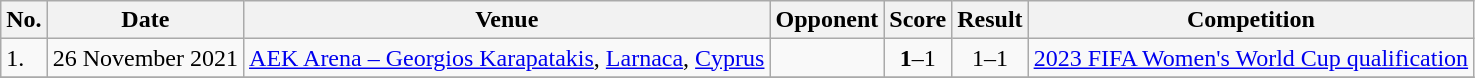<table class="wikitable">
<tr>
<th>No.</th>
<th>Date</th>
<th>Venue</th>
<th>Opponent</th>
<th>Score</th>
<th>Result</th>
<th>Competition</th>
</tr>
<tr>
<td>1.</td>
<td>26 November 2021</td>
<td><a href='#'>AEK Arena – Georgios Karapatakis</a>, <a href='#'>Larnaca</a>, <a href='#'>Cyprus</a></td>
<td></td>
<td align=center><strong>1</strong>–1</td>
<td align=center>1–1</td>
<td><a href='#'>2023 FIFA Women's World Cup qualification</a></td>
</tr>
<tr>
</tr>
</table>
